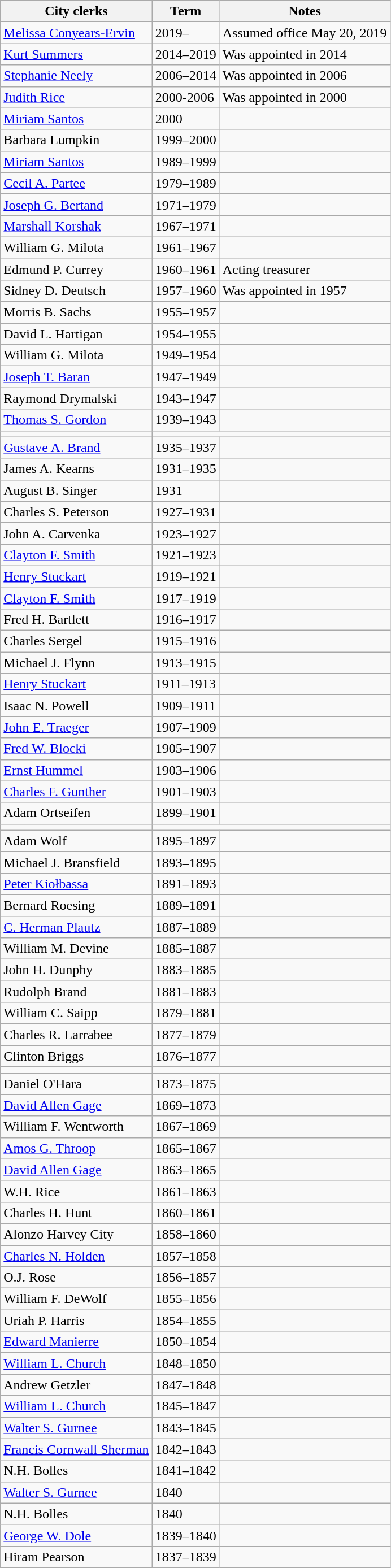<table class="wikitable">
<tr>
<th>City clerks</th>
<th>Term</th>
<th>Notes</th>
</tr>
<tr>
<td><a href='#'>Melissa Conyears-Ervin</a></td>
<td>2019–</td>
<td>Assumed office May 20, 2019</td>
</tr>
<tr>
<td><a href='#'>Kurt Summers</a></td>
<td>2014–2019</td>
<td>Was appointed in 2014</td>
</tr>
<tr>
<td><a href='#'>Stephanie Neely</a></td>
<td>2006–2014</td>
<td>Was appointed in 2006</td>
</tr>
<tr>
<td><a href='#'>Judith Rice</a></td>
<td>2000-2006</td>
<td>Was appointed in 2000</td>
</tr>
<tr>
<td><a href='#'>Miriam Santos</a></td>
<td>2000</td>
<td></td>
</tr>
<tr>
<td>Barbara Lumpkin</td>
<td>1999–2000</td>
<td></td>
</tr>
<tr>
<td><a href='#'>Miriam Santos</a></td>
<td>1989–1999</td>
<td></td>
</tr>
<tr>
<td><a href='#'>Cecil A. Partee</a></td>
<td>1979–1989</td>
<td></td>
</tr>
<tr>
<td><a href='#'>Joseph G. Bertand</a></td>
<td>1971–1979</td>
<td></td>
</tr>
<tr>
<td><a href='#'>Marshall Korshak</a></td>
<td>1967–1971</td>
<td></td>
</tr>
<tr>
<td>William G. Milota</td>
<td>1961–1967</td>
<td></td>
</tr>
<tr>
<td>Edmund P. Currey</td>
<td>1960–1961</td>
<td>Acting treasurer</td>
</tr>
<tr>
<td>Sidney D. Deutsch</td>
<td>1957–1960</td>
<td>Was appointed in 1957</td>
</tr>
<tr>
<td>Morris B. Sachs</td>
<td>1955–1957</td>
<td></td>
</tr>
<tr>
<td>David L. Hartigan</td>
<td>1954–1955</td>
<td></td>
</tr>
<tr>
<td>William G. Milota</td>
<td>1949–1954</td>
<td></td>
</tr>
<tr>
<td><a href='#'>Joseph T. Baran</a></td>
<td>1947–1949</td>
<td></td>
</tr>
<tr>
<td>Raymond Drymalski</td>
<td>1943–1947</td>
<td></td>
</tr>
<tr>
<td><a href='#'>Thomas S. Gordon</a></td>
<td>1939–1943</td>
<td></td>
</tr>
<tr>
<td></td>
</tr>
<tr>
<td><a href='#'>Gustave A. Brand</a></td>
<td>1935–1937</td>
<td></td>
</tr>
<tr>
<td>James A. Kearns</td>
<td>1931–1935</td>
<td></td>
</tr>
<tr>
<td>August B. Singer</td>
<td>1931</td>
<td></td>
</tr>
<tr>
<td>Charles S. Peterson</td>
<td>1927–1931</td>
<td></td>
</tr>
<tr>
<td>John A. Carvenka</td>
<td>1923–1927</td>
<td></td>
</tr>
<tr>
<td><a href='#'>Clayton F. Smith</a></td>
<td>1921–1923</td>
<td></td>
</tr>
<tr>
<td><a href='#'>Henry Stuckart</a></td>
<td>1919–1921</td>
<td></td>
</tr>
<tr>
<td><a href='#'>Clayton F. Smith</a></td>
<td>1917–1919</td>
<td></td>
</tr>
<tr>
<td>Fred H. Bartlett</td>
<td>1916–1917</td>
<td></td>
</tr>
<tr>
<td>Charles Sergel</td>
<td>1915–1916</td>
<td></td>
</tr>
<tr>
<td>Michael J. Flynn</td>
<td>1913–1915</td>
<td></td>
</tr>
<tr>
<td><a href='#'>Henry Stuckart</a></td>
<td>1911–1913</td>
<td></td>
</tr>
<tr>
<td>Isaac N. Powell</td>
<td>1909–1911</td>
<td></td>
</tr>
<tr>
<td><a href='#'>John E. Traeger</a></td>
<td>1907–1909</td>
<td></td>
</tr>
<tr>
<td><a href='#'>Fred W. Blocki</a></td>
<td>1905–1907</td>
<td></td>
</tr>
<tr>
<td><a href='#'>Ernst Hummel</a></td>
<td>1903–1906</td>
<td></td>
</tr>
<tr>
<td><a href='#'>Charles F. Gunther</a></td>
<td>1901–1903</td>
<td></td>
</tr>
<tr>
<td>Adam Ortseifen</td>
<td>1899–1901</td>
<td></td>
</tr>
<tr>
<td></td>
</tr>
<tr>
<td>Adam Wolf</td>
<td>1895–1897</td>
<td></td>
</tr>
<tr>
<td>Michael J. Bransfield</td>
<td>1893–1895</td>
<td></td>
</tr>
<tr>
<td><a href='#'>Peter Kiołbassa</a></td>
<td>1891–1893</td>
<td></td>
</tr>
<tr>
<td>Bernard Roesing</td>
<td>1889–1891</td>
<td></td>
</tr>
<tr>
<td><a href='#'>C. Herman Plautz</a></td>
<td>1887–1889</td>
<td></td>
</tr>
<tr>
<td>William M. Devine</td>
<td>1885–1887</td>
<td></td>
</tr>
<tr>
<td>John H. Dunphy</td>
<td>1883–1885</td>
<td></td>
</tr>
<tr>
<td>Rudolph Brand</td>
<td>1881–1883</td>
<td></td>
</tr>
<tr>
<td>William C. Saipp</td>
<td>1879–1881</td>
<td></td>
</tr>
<tr>
<td>Charles R. Larrabee</td>
<td>1877–1879</td>
<td></td>
</tr>
<tr>
<td>Clinton Briggs</td>
<td>1876–1877</td>
<td></td>
</tr>
<tr>
<td></td>
</tr>
<tr>
<td>Daniel O'Hara</td>
<td>1873–1875</td>
<td></td>
</tr>
<tr>
<td><a href='#'>David Allen Gage</a></td>
<td>1869–1873</td>
<td></td>
</tr>
<tr>
<td>William F. Wentworth</td>
<td>1867–1869</td>
<td></td>
</tr>
<tr>
<td><a href='#'>Amos G. Throop</a></td>
<td>1865–1867</td>
<td></td>
</tr>
<tr>
<td><a href='#'>David Allen Gage</a></td>
<td>1863–1865</td>
<td></td>
</tr>
<tr>
<td>W.H. Rice</td>
<td>1861–1863</td>
<td></td>
</tr>
<tr>
<td>Charles H. Hunt</td>
<td>1860–1861</td>
<td></td>
</tr>
<tr>
<td>Alonzo Harvey City</td>
<td>1858–1860</td>
<td></td>
</tr>
<tr>
<td><a href='#'>Charles N. Holden</a></td>
<td>1857–1858</td>
<td></td>
</tr>
<tr>
<td>O.J. Rose</td>
<td>1856–1857</td>
<td></td>
</tr>
<tr>
<td>William F. DeWolf</td>
<td>1855–1856</td>
<td></td>
</tr>
<tr>
<td>Uriah P. Harris</td>
<td>1854–1855</td>
<td></td>
</tr>
<tr>
<td><a href='#'>Edward Manierre</a></td>
<td>1850–1854</td>
<td></td>
</tr>
<tr>
<td><a href='#'>William L. Church</a></td>
<td>1848–1850</td>
<td></td>
</tr>
<tr>
<td>Andrew Getzler</td>
<td>1847–1848</td>
<td></td>
</tr>
<tr>
<td><a href='#'>William L. Church</a></td>
<td>1845–1847</td>
<td></td>
</tr>
<tr>
<td><a href='#'>Walter S. Gurnee</a></td>
<td>1843–1845</td>
<td></td>
</tr>
<tr>
<td><a href='#'>Francis Cornwall Sherman</a></td>
<td>1842–1843</td>
<td></td>
</tr>
<tr>
<td>N.H. Bolles</td>
<td>1841–1842</td>
<td></td>
</tr>
<tr>
<td><a href='#'>Walter S. Gurnee</a></td>
<td>1840</td>
<td></td>
</tr>
<tr>
<td>N.H. Bolles</td>
<td>1840</td>
<td></td>
</tr>
<tr>
<td><a href='#'>George W. Dole</a></td>
<td>1839–1840</td>
<td></td>
</tr>
<tr>
<td>Hiram Pearson</td>
<td>1837–1839</td>
<td></td>
</tr>
</table>
